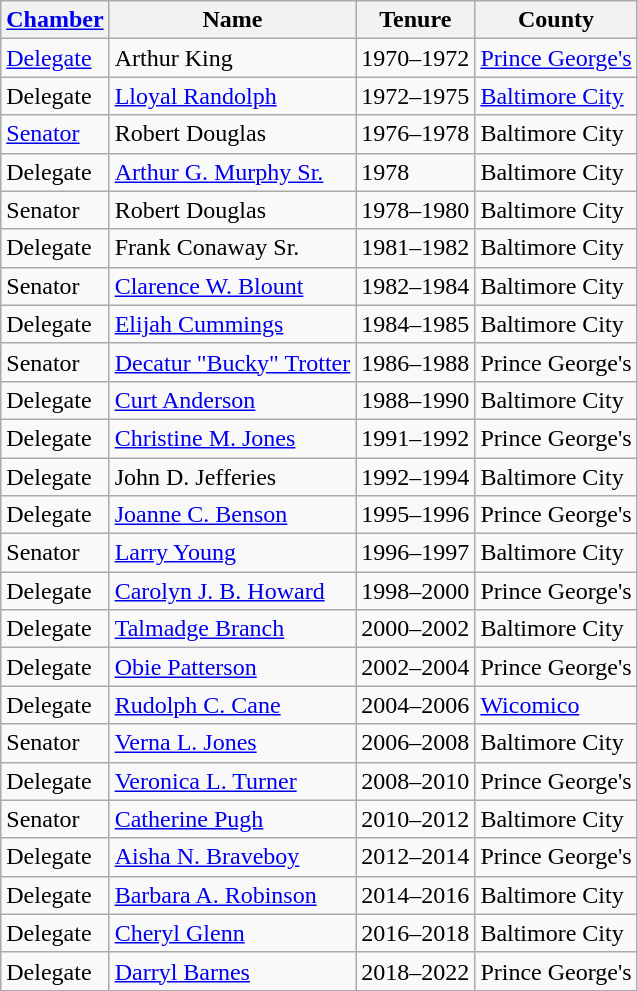<table class="wikitable sortable">
<tr>
<th><a href='#'>Chamber</a></th>
<th>Name</th>
<th>Tenure</th>
<th>County</th>
</tr>
<tr>
<td><a href='#'>Delegate</a></td>
<td>Arthur King</td>
<td>1970–1972</td>
<td><a href='#'>Prince George's</a></td>
</tr>
<tr>
<td>Delegate</td>
<td><a href='#'>Lloyal Randolph</a></td>
<td>1972–1975</td>
<td><a href='#'>Baltimore City</a></td>
</tr>
<tr>
<td><a href='#'>Senator</a></td>
<td>Robert Douglas</td>
<td>1976–1978</td>
<td>Baltimore City</td>
</tr>
<tr>
<td>Delegate</td>
<td><a href='#'>Arthur G. Murphy Sr.</a></td>
<td>1978</td>
<td>Baltimore City</td>
</tr>
<tr>
<td>Senator</td>
<td>Robert Douglas</td>
<td>1978–1980</td>
<td>Baltimore City</td>
</tr>
<tr>
<td>Delegate</td>
<td>Frank Conaway Sr.</td>
<td>1981–1982</td>
<td>Baltimore City</td>
</tr>
<tr>
<td>Senator</td>
<td><a href='#'>Clarence W. Blount</a></td>
<td>1982–1984</td>
<td>Baltimore City</td>
</tr>
<tr>
<td>Delegate</td>
<td> <a href='#'>Elijah Cummings</a></td>
<td>1984–1985</td>
<td>Baltimore City</td>
</tr>
<tr>
<td>Senator</td>
<td> <a href='#'>Decatur "Bucky" Trotter</a></td>
<td>1986–1988</td>
<td>Prince George's</td>
</tr>
<tr>
<td>Delegate</td>
<td> <a href='#'>Curt Anderson</a></td>
<td>1988–1990</td>
<td>Baltimore City</td>
</tr>
<tr>
<td>Delegate</td>
<td> <a href='#'>Christine M. Jones</a></td>
<td>1991–1992</td>
<td>Prince George's</td>
</tr>
<tr>
<td>Delegate</td>
<td>John D. Jefferies</td>
<td>1992–1994</td>
<td>Baltimore City</td>
</tr>
<tr>
<td>Delegate</td>
<td> <a href='#'>Joanne C. Benson</a></td>
<td>1995–1996</td>
<td>Prince George's</td>
</tr>
<tr>
<td>Senator</td>
<td><a href='#'>Larry Young</a></td>
<td>1996–1997</td>
<td>Baltimore City</td>
</tr>
<tr>
<td>Delegate</td>
<td> <a href='#'>Carolyn J. B. Howard</a></td>
<td>1998–2000</td>
<td>Prince George's</td>
</tr>
<tr>
<td>Delegate</td>
<td> <a href='#'>Talmadge Branch</a></td>
<td>2000–2002</td>
<td>Baltimore City</td>
</tr>
<tr>
<td>Delegate</td>
<td><a href='#'>Obie Patterson</a></td>
<td>2002–2004</td>
<td>Prince George's</td>
</tr>
<tr>
<td>Delegate</td>
<td> <a href='#'>Rudolph C. Cane</a></td>
<td>2004–2006</td>
<td><a href='#'>Wicomico</a></td>
</tr>
<tr>
<td>Senator</td>
<td> <a href='#'>Verna L. Jones</a></td>
<td>2006–2008</td>
<td>Baltimore City</td>
</tr>
<tr>
<td>Delegate</td>
<td> <a href='#'>Veronica L. Turner</a></td>
<td>2008–2010</td>
<td>Prince George's</td>
</tr>
<tr>
<td>Senator</td>
<td> <a href='#'>Catherine Pugh</a></td>
<td>2010–2012</td>
<td>Baltimore City</td>
</tr>
<tr>
<td>Delegate</td>
<td> <a href='#'>Aisha N. Braveboy</a></td>
<td>2012–2014</td>
<td>Prince George's</td>
</tr>
<tr>
<td>Delegate</td>
<td> <a href='#'>Barbara A. Robinson</a></td>
<td>2014–2016</td>
<td>Baltimore City</td>
</tr>
<tr>
<td>Delegate</td>
<td> <a href='#'>Cheryl Glenn</a></td>
<td>2016–2018</td>
<td>Baltimore City</td>
</tr>
<tr>
<td>Delegate</td>
<td> <a href='#'>Darryl Barnes</a></td>
<td>2018–2022</td>
<td>Prince George's</td>
</tr>
</table>
